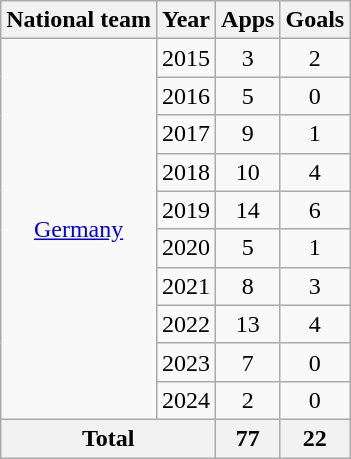<table class="wikitable" style="text-align:center">
<tr>
<th>National team</th>
<th>Year</th>
<th>Apps</th>
<th>Goals</th>
</tr>
<tr>
<td rowspan="10"><a href='#'>Germany</a></td>
<td>2015</td>
<td>3</td>
<td>2</td>
</tr>
<tr>
<td>2016</td>
<td>5</td>
<td>0</td>
</tr>
<tr>
<td>2017</td>
<td>9</td>
<td>1</td>
</tr>
<tr>
<td>2018</td>
<td>10</td>
<td>4</td>
</tr>
<tr>
<td>2019</td>
<td>14</td>
<td>6</td>
</tr>
<tr>
<td>2020</td>
<td>5</td>
<td>1</td>
</tr>
<tr>
<td>2021</td>
<td>8</td>
<td>3</td>
</tr>
<tr>
<td>2022</td>
<td>13</td>
<td>4</td>
</tr>
<tr>
<td>2023</td>
<td>7</td>
<td>0</td>
</tr>
<tr>
<td>2024</td>
<td>2</td>
<td>0</td>
</tr>
<tr>
<th colspan="2">Total</th>
<th>77</th>
<th>22</th>
</tr>
</table>
